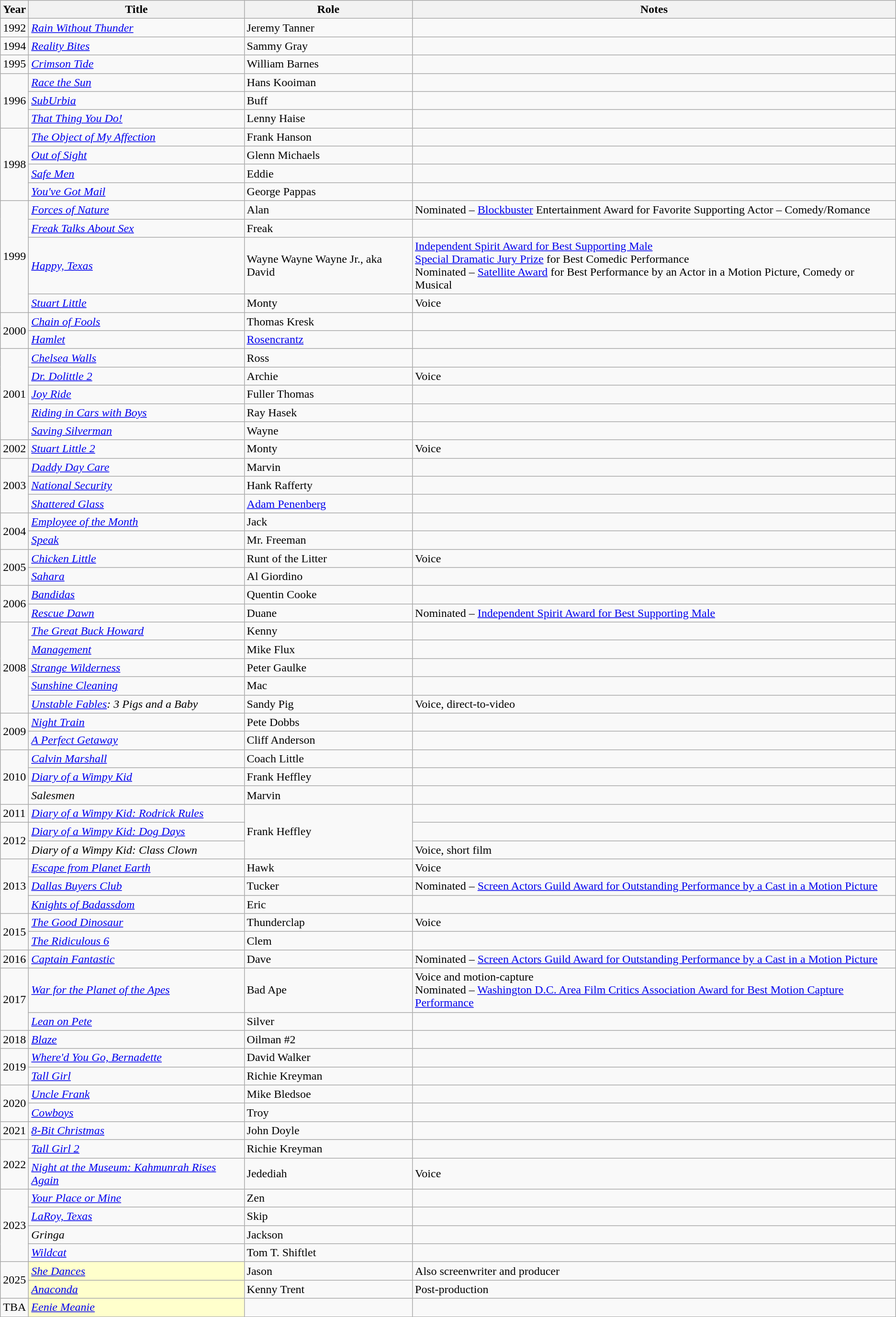<table class="wikitable sortable">
<tr>
<th>Year</th>
<th>Title</th>
<th>Role</th>
<th class="unsortable">Notes</th>
</tr>
<tr>
<td>1992</td>
<td><em><a href='#'>Rain Without Thunder</a></em></td>
<td>Jeremy Tanner</td>
<td></td>
</tr>
<tr>
<td>1994</td>
<td><em><a href='#'>Reality Bites</a></em></td>
<td>Sammy Gray</td>
<td></td>
</tr>
<tr>
<td>1995</td>
<td><em><a href='#'>Crimson Tide</a></em></td>
<td>William Barnes</td>
<td></td>
</tr>
<tr>
<td rowspan=3>1996</td>
<td><em><a href='#'>Race the Sun</a></em></td>
<td>Hans Kooiman</td>
<td></td>
</tr>
<tr>
<td><em><a href='#'>SubUrbia</a></em></td>
<td>Buff</td>
<td></td>
</tr>
<tr>
<td><em><a href='#'>That Thing You Do!</a></em></td>
<td>Lenny Haise</td>
<td></td>
</tr>
<tr>
<td rowspan=4>1998</td>
<td><em><a href='#'>The Object of My Affection</a></em></td>
<td>Frank Hanson</td>
<td></td>
</tr>
<tr>
<td><em><a href='#'>Out of Sight</a></em></td>
<td>Glenn Michaels</td>
<td></td>
</tr>
<tr>
<td><em><a href='#'>Safe Men</a></em></td>
<td>Eddie</td>
<td></td>
</tr>
<tr>
<td><em><a href='#'>You've Got Mail</a></em></td>
<td>George Pappas</td>
<td></td>
</tr>
<tr>
<td rowspan=4>1999</td>
<td><em><a href='#'>Forces of Nature</a></em></td>
<td>Alan</td>
<td>Nominated – <a href='#'>Blockbuster</a> Entertainment Award for Favorite Supporting Actor – Comedy/Romance</td>
</tr>
<tr>
<td><em><a href='#'>Freak Talks About Sex</a></em></td>
<td>Freak</td>
<td></td>
</tr>
<tr>
<td><em><a href='#'>Happy, Texas</a></em></td>
<td>Wayne Wayne Wayne Jr., aka David</td>
<td><a href='#'>Independent Spirit Award for Best Supporting Male</a><br><a href='#'>Special Dramatic Jury Prize</a> for Best Comedic Performance<br>Nominated – <a href='#'>Satellite Award</a> for Best Performance by an Actor in a Motion Picture, Comedy or Musical</td>
</tr>
<tr>
<td><em><a href='#'>Stuart Little</a></em></td>
<td>Monty</td>
<td>Voice</td>
</tr>
<tr>
<td rowspan=2>2000</td>
<td><em><a href='#'>Chain of Fools</a></em></td>
<td>Thomas Kresk</td>
<td></td>
</tr>
<tr>
<td><em><a href='#'>Hamlet</a></em></td>
<td><a href='#'>Rosencrantz</a></td>
<td></td>
</tr>
<tr>
<td rowspan=5>2001</td>
<td><em><a href='#'>Chelsea Walls</a></em></td>
<td>Ross</td>
<td></td>
</tr>
<tr>
<td><em><a href='#'>Dr. Dolittle 2</a></em></td>
<td>Archie</td>
<td>Voice</td>
</tr>
<tr>
<td><em><a href='#'>Joy Ride</a></em></td>
<td>Fuller Thomas</td>
<td></td>
</tr>
<tr>
<td><em><a href='#'>Riding in Cars with Boys</a></em></td>
<td>Ray Hasek</td>
<td></td>
</tr>
<tr>
<td><em><a href='#'>Saving Silverman</a></em></td>
<td>Wayne</td>
<td></td>
</tr>
<tr>
<td>2002</td>
<td><em><a href='#'>Stuart Little 2</a></em></td>
<td>Monty</td>
<td>Voice</td>
</tr>
<tr>
<td rowspan=3>2003</td>
<td><em><a href='#'>Daddy Day Care</a></em></td>
<td>Marvin</td>
<td></td>
</tr>
<tr>
<td><em><a href='#'>National Security</a></em></td>
<td>Hank Rafferty</td>
<td></td>
</tr>
<tr>
<td><em><a href='#'>Shattered Glass</a></em></td>
<td><a href='#'>Adam Penenberg</a></td>
<td></td>
</tr>
<tr>
<td rowspan=2>2004</td>
<td><em><a href='#'>Employee of the Month</a></em></td>
<td>Jack</td>
<td></td>
</tr>
<tr>
<td><em><a href='#'>Speak</a></em></td>
<td>Mr. Freeman</td>
<td></td>
</tr>
<tr>
<td rowspan=2>2005</td>
<td><em><a href='#'>Chicken Little</a></em></td>
<td>Runt of the Litter</td>
<td>Voice</td>
</tr>
<tr>
<td><em><a href='#'>Sahara</a></em></td>
<td>Al Giordino</td>
<td></td>
</tr>
<tr>
<td rowspan=2>2006</td>
<td><em><a href='#'>Bandidas</a></em></td>
<td>Quentin Cooke</td>
<td></td>
</tr>
<tr>
<td><em><a href='#'>Rescue Dawn</a></em></td>
<td>Duane</td>
<td>Nominated – <a href='#'>Independent Spirit Award for Best Supporting Male</a></td>
</tr>
<tr>
<td rowspan=5>2008</td>
<td><em><a href='#'>The Great Buck Howard</a></em></td>
<td>Kenny</td>
<td></td>
</tr>
<tr>
<td><em><a href='#'>Management</a></em></td>
<td>Mike Flux</td>
<td></td>
</tr>
<tr>
<td><em><a href='#'>Strange Wilderness</a></em></td>
<td>Peter Gaulke</td>
<td></td>
</tr>
<tr>
<td><em><a href='#'>Sunshine Cleaning</a></em></td>
<td>Mac</td>
<td></td>
</tr>
<tr>
<td><em><a href='#'>Unstable Fables</a>: 3 Pigs and a Baby</em></td>
<td>Sandy Pig</td>
<td>Voice, direct-to-video</td>
</tr>
<tr>
<td rowspan=2>2009</td>
<td><em><a href='#'>Night Train</a></em></td>
<td>Pete Dobbs</td>
<td></td>
</tr>
<tr>
<td><em><a href='#'>A Perfect Getaway</a></em></td>
<td>Cliff Anderson</td>
<td></td>
</tr>
<tr>
<td rowspan=3>2010</td>
<td><em><a href='#'>Calvin Marshall</a></em></td>
<td>Coach Little</td>
<td></td>
</tr>
<tr>
<td><em><a href='#'>Diary of a Wimpy Kid</a></em></td>
<td>Frank Heffley</td>
<td></td>
</tr>
<tr>
<td><em>Salesmen</em></td>
<td>Marvin</td>
<td></td>
</tr>
<tr>
<td rowspan="1">2011</td>
<td><em><a href='#'>Diary of a Wimpy Kid: Rodrick Rules</a></em></td>
<td rowspan="3">Frank Heffley</td>
<td></td>
</tr>
<tr>
<td rowspan="2">2012</td>
<td><em><a href='#'>Diary of a Wimpy Kid: Dog Days</a></em></td>
<td></td>
</tr>
<tr>
<td><em>Diary of a Wimpy Kid: Class Clown</em></td>
<td>Voice, short film</td>
</tr>
<tr>
<td rowspan="3">2013</td>
<td><em><a href='#'>Escape from Planet Earth</a></em></td>
<td>Hawk</td>
<td>Voice</td>
</tr>
<tr>
<td><em><a href='#'>Dallas Buyers Club</a></em></td>
<td>Tucker</td>
<td>Nominated – <a href='#'>Screen Actors Guild Award for Outstanding Performance by a Cast in a Motion Picture</a></td>
</tr>
<tr>
<td><em><a href='#'>Knights of Badassdom</a></em></td>
<td>Eric</td>
<td></td>
</tr>
<tr>
<td rowspan="2">2015</td>
<td><em><a href='#'>The Good Dinosaur</a></em></td>
<td>Thunderclap</td>
<td>Voice</td>
</tr>
<tr>
<td><em><a href='#'>The Ridiculous 6</a></em></td>
<td>Clem</td>
<td></td>
</tr>
<tr>
<td rowspan="1">2016</td>
<td><em><a href='#'>Captain Fantastic</a></em></td>
<td>Dave</td>
<td>Nominated – <a href='#'>Screen Actors Guild Award for Outstanding Performance by a Cast in a Motion Picture</a></td>
</tr>
<tr>
<td rowspan="2">2017</td>
<td><em><a href='#'>War for the Planet of the Apes</a></em></td>
<td>Bad Ape</td>
<td>Voice and motion-capture<br>Nominated – <a href='#'>Washington D.C. Area Film Critics Association Award for Best Motion Capture Performance</a></td>
</tr>
<tr>
<td><em><a href='#'>Lean on Pete</a></em></td>
<td>Silver</td>
<td></td>
</tr>
<tr>
<td rowspan="1">2018</td>
<td><em><a href='#'>Blaze</a></em></td>
<td>Oilman #2</td>
<td></td>
</tr>
<tr>
<td rowspan="2">2019</td>
<td><em><a href='#'>Where'd You Go, Bernadette</a></em></td>
<td>David Walker</td>
<td></td>
</tr>
<tr>
<td><em><a href='#'>Tall Girl</a></em></td>
<td>Richie Kreyman</td>
<td></td>
</tr>
<tr>
<td rowspan="2">2020</td>
<td><em><a href='#'>Uncle Frank</a></em></td>
<td>Mike Bledsoe</td>
<td></td>
</tr>
<tr>
<td><em><a href='#'>Cowboys</a></em></td>
<td>Troy</td>
<td></td>
</tr>
<tr>
<td>2021</td>
<td><em><a href='#'>8-Bit Christmas</a></em></td>
<td>John Doyle</td>
<td></td>
</tr>
<tr>
<td rowspan="2">2022</td>
<td><em><a href='#'>Tall Girl 2</a></em></td>
<td>Richie Kreyman</td>
<td></td>
</tr>
<tr>
<td><em><a href='#'>Night at the Museum: Kahmunrah Rises Again</a></em></td>
<td>Jedediah</td>
<td>Voice</td>
</tr>
<tr>
<td rowspan="4">2023</td>
<td><em><a href='#'>Your Place or Mine</a></em></td>
<td>Zen</td>
<td></td>
</tr>
<tr>
<td><em><a href='#'>LaRoy, Texas</a></em></td>
<td>Skip</td>
<td></td>
</tr>
<tr>
<td><em>Gringa</em></td>
<td>Jackson</td>
<td></td>
</tr>
<tr>
<td><em><a href='#'>Wildcat</a></em></td>
<td>Tom T. Shiftlet</td>
<td></td>
</tr>
<tr>
<td rowspan="2">2025</td>
<td style="background:#FFFFCC;" scope="row"><em><a href='#'>She Dances</a></em> </td>
<td>Jason</td>
<td>Also screenwriter and producer</td>
</tr>
<tr>
<td style="background:#FFFFCC;" scope="row"><em><a href='#'>Anaconda</a></em> </td>
<td>Kenny Trent</td>
<td>Post-production</td>
</tr>
<tr>
<td>TBA</td>
<td style="background:#FFFFCC;" scope="row"><em><a href='#'>Eenie Meanie</a></em> </td>
<td></td>
<td></td>
</tr>
</table>
